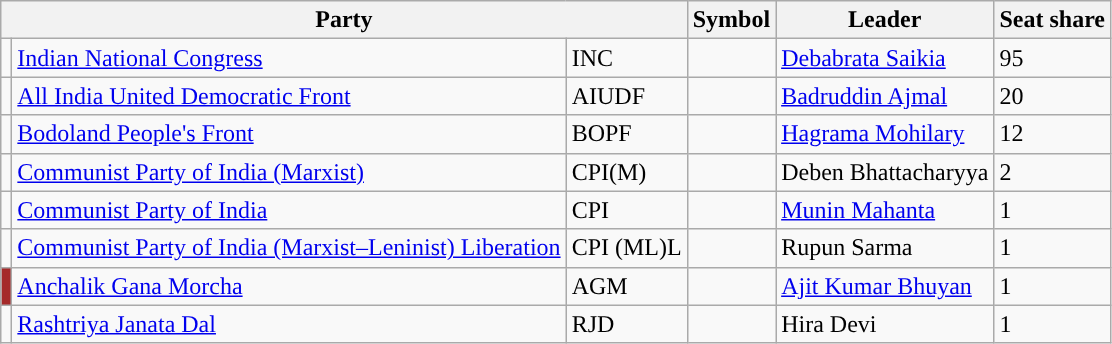<table class="wikitable">
<tr>
<th colspan="3">Party</th>
<th>Symbol</th>
<th>Leader</th>
<th>Seat share</th>
</tr>
<tr>
<td ! style="text-align:center; background:"></td>
<td><a href='#'>Indian National Congress</a></td>
<td>INC</td>
<td></td>
<td><a href='#'>Debabrata Saikia</a></td>
<td>95</td>
</tr>
<tr>
<td ! style="text-align:center; background:"></td>
<td><a href='#'>All India United Democratic Front</a></td>
<td>AIUDF</td>
<td></td>
<td><a href='#'>Badruddin Ajmal</a></td>
<td>20</td>
</tr>
<tr>
<td ! style="text-align:center; background:"></td>
<td><a href='#'>Bodoland People's Front</a></td>
<td>BOPF</td>
<td></td>
<td><a href='#'>Hagrama Mohilary</a></td>
<td>12</td>
</tr>
<tr>
<td style="text-align:center; background:"></td>
<td><a href='#'>Communist Party of India (Marxist)</a></td>
<td>CPI(M)</td>
<td></td>
<td>Deben Bhattacharyya</td>
<td>2</td>
</tr>
<tr>
<td style="text-align:center; background:"></td>
<td><a href='#'>Communist Party of India</a></td>
<td>CPI</td>
<td></td>
<td><a href='#'>Munin Mahanta</a></td>
<td>1</td>
</tr>
<tr>
<td style="text-align:center; background:"></td>
<td><a href='#'>Communist Party of India (Marxist–Leninist) Liberation</a></td>
<td>CPI (ML)L</td>
<td></td>
<td>Rupun Sarma</td>
<td>1</td>
</tr>
<tr>
<td style="text-align:center; background:brown;color:black"></td>
<td><a href='#'>Anchalik Gana Morcha</a></td>
<td>AGM</td>
<td></td>
<td><a href='#'>Ajit Kumar Bhuyan</a></td>
<td>1</td>
</tr>
<tr>
<td style="text-align:center; background:"></td>
<td><a href='#'>Rashtriya Janata Dal</a></td>
<td>RJD</td>
<td></td>
<td>Hira Devi</td>
<td>1</td>
</tr>
</table>
